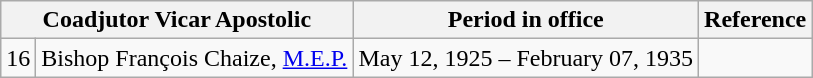<table class="wikitable">
<tr>
<th colspan="2">Coadjutor Vicar Apostolic</th>
<th>Period in office</th>
<th>Reference</th>
</tr>
<tr>
<td>16</td>
<td>Bishop François Chaize, <a href='#'>M.E.P.</a></td>
<td>May 12, 1925 – February 07, 1935</td>
<td></td>
</tr>
</table>
